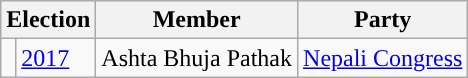<table class="wikitable">
<tr>
<th colspan="2">Election</th>
<th>Member</th>
<th>Party</th>
</tr>
<tr>
<td style="background-color:"></td>
<td><a href='#'>2017</a></td>
<td>Ashta Bhuja Pathak</td>
<td><a href='#'>Nepali Congress</a></td>
</tr>
</table>
